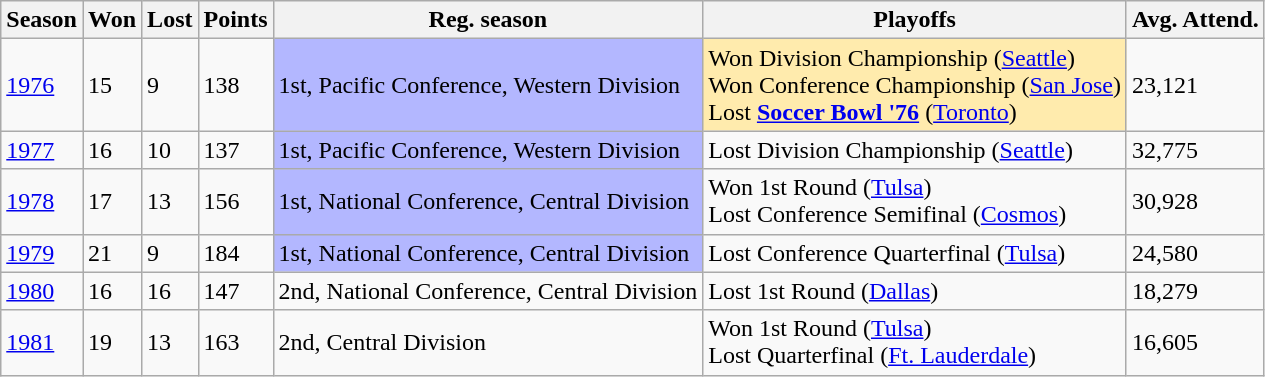<table class="wikitable">
<tr>
<th>Season</th>
<th>Won</th>
<th>Lost</th>
<th>Points</th>
<th>Reg. season</th>
<th>Playoffs</th>
<th>Avg. Attend.</th>
</tr>
<tr>
<td><a href='#'>1976</a></td>
<td>15</td>
<td>9</td>
<td>138</td>
<td bgcolor="B3B7FF">1st, Pacific Conference, Western Division</td>
<td bgcolor="ffebad">Won Division Championship (<a href='#'>Seattle</a>)<br>Won Conference Championship (<a href='#'>San Jose</a>)<br>Lost <strong><a href='#'>Soccer Bowl '76</a></strong> (<a href='#'>Toronto</a>)</td>
<td>23,121</td>
</tr>
<tr>
<td><a href='#'>1977</a></td>
<td>16</td>
<td>10</td>
<td>137</td>
<td bgcolor="B3B7FF">1st, Pacific Conference, Western Division</td>
<td>Lost Division Championship (<a href='#'>Seattle</a>)</td>
<td>32,775</td>
</tr>
<tr>
<td><a href='#'>1978</a></td>
<td>17</td>
<td>13</td>
<td>156</td>
<td bgcolor="B3B7FF">1st, National Conference, Central Division</td>
<td>Won 1st Round (<a href='#'>Tulsa</a>)<br>Lost Conference Semifinal (<a href='#'>Cosmos</a>)</td>
<td>30,928</td>
</tr>
<tr>
<td><a href='#'>1979</a></td>
<td>21</td>
<td>9</td>
<td>184</td>
<td bgcolor="B3B7FF">1st, National Conference, Central Division</td>
<td>Lost Conference Quarterfinal (<a href='#'>Tulsa</a>)</td>
<td>24,580</td>
</tr>
<tr>
<td><a href='#'>1980</a></td>
<td>16</td>
<td>16</td>
<td>147</td>
<td>2nd, National Conference, Central Division</td>
<td>Lost 1st Round (<a href='#'>Dallas</a>)</td>
<td>18,279</td>
</tr>
<tr>
<td><a href='#'>1981</a></td>
<td>19</td>
<td>13</td>
<td>163</td>
<td>2nd, Central Division</td>
<td>Won 1st Round (<a href='#'>Tulsa</a>)<br>Lost Quarterfinal (<a href='#'>Ft. Lauderdale</a>)</td>
<td>16,605</td>
</tr>
</table>
